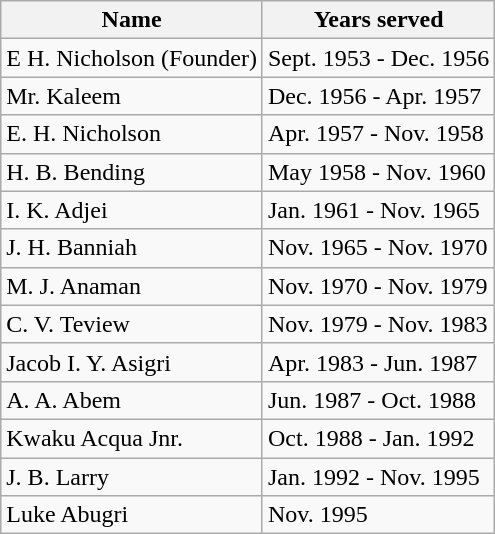<table class="wikitable">
<tr>
<th>Name</th>
<th>Years served</th>
</tr>
<tr>
<td>E H. Nicholson (Founder)</td>
<td>Sept. 1953 - Dec. 1956</td>
</tr>
<tr>
<td>Mr. Kaleem</td>
<td>Dec. 1956 - Apr. 1957</td>
</tr>
<tr>
<td>E. H. Nicholson</td>
<td>Apr. 1957 - Nov. 1958</td>
</tr>
<tr>
<td>H. B. Bending</td>
<td>May 1958 - Nov. 1960</td>
</tr>
<tr>
<td>I. K. Adjei</td>
<td>Jan. 1961 - Nov. 1965</td>
</tr>
<tr>
<td>J. H. Banniah</td>
<td>Nov. 1965 - Nov. 1970</td>
</tr>
<tr>
<td>M. J. Anaman</td>
<td>Nov. 1970 - Nov. 1979</td>
</tr>
<tr>
<td>C. V. Teview</td>
<td>Nov. 1979 - Nov. 1983</td>
</tr>
<tr>
<td>Jacob I. Y. Asigri</td>
<td>Apr. 1983 - Jun. 1987</td>
</tr>
<tr>
<td>A. A. Abem</td>
<td>Jun. 1987 - Oct. 1988</td>
</tr>
<tr>
<td>Kwaku Acqua Jnr.</td>
<td>Oct. 1988 - Jan. 1992</td>
</tr>
<tr>
<td>J. B. Larry</td>
<td>Jan. 1992 - Nov. 1995</td>
</tr>
<tr>
<td>Luke Abugri</td>
<td>Nov. 1995</td>
</tr>
</table>
